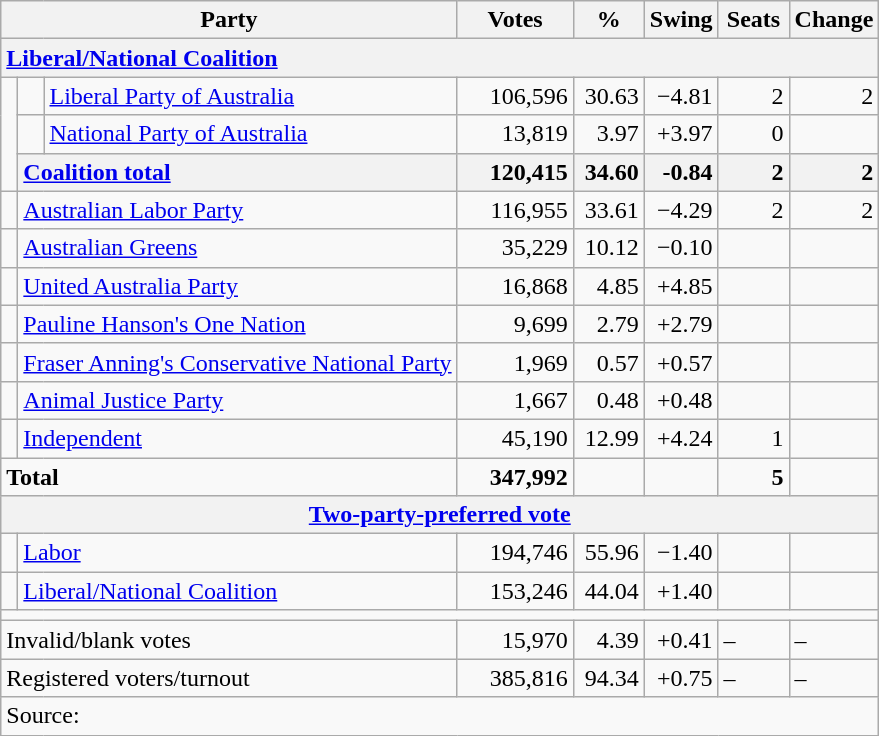<table class="wikitable">
<tr>
<th colspan="3" style="width:200px">Party</th>
<th style="width:70px; text-align:center;">Votes</th>
<th style="width:40px; text-align:center;">%</th>
<th style="width:40px; text-align:center;">Swing</th>
<th style="width:40px; text-align:center;">Seats</th>
<th style="width:40px; text-align:center;">Change</th>
</tr>
<tr>
<th colspan="8" style="text-align:left;"><a href='#'>Liberal/National Coalition</a></th>
</tr>
<tr>
<td rowspan="3"> </td>
<td> </td>
<td><a href='#'>Liberal Party of Australia</a></td>
<td align=right>106,596</td>
<td align=right>30.63</td>
<td align=right>−4.81</td>
<td align=right>2</td>
<td align=right> 2</td>
</tr>
<tr>
<td> </td>
<td><a href='#'>National Party of Australia</a></td>
<td align="right">13,819</td>
<td align="right">3.97</td>
<td align="right">+3.97</td>
<td align="right">0</td>
<td align="right"></td>
</tr>
<tr>
<th colspan="2" style="text-align:left;"><a href='#'>Coalition total</a></th>
<th style="text-align:right;">120,415</th>
<th style="text-align:right;">34.60</th>
<th style="text-align:right;">-0.84</th>
<th style="text-align:right;">2</th>
<th style="text-align:right;"> 2</th>
</tr>
<tr>
<td> </td>
<td colspan="2"><a href='#'>Australian Labor Party</a></td>
<td align="right">116,955</td>
<td align="right">33.61</td>
<td align="right">−4.29</td>
<td align="right">2</td>
<td align="right"> 2</td>
</tr>
<tr>
<td> </td>
<td colspan="2"><a href='#'>Australian Greens</a></td>
<td align="right">35,229</td>
<td align="right">10.12</td>
<td align="right">−0.10</td>
<td align="right"></td>
<td align="right"></td>
</tr>
<tr>
<td> </td>
<td colspan="2"><a href='#'>United Australia Party</a></td>
<td align="right">16,868</td>
<td align="right">4.85</td>
<td align="right">+4.85</td>
<td align="right"></td>
<td align="right"></td>
</tr>
<tr>
<td> </td>
<td colspan="2"><a href='#'>Pauline Hanson's One Nation</a></td>
<td align="right">9,699</td>
<td align="right">2.79</td>
<td align="right">+2.79</td>
<td align="right"></td>
<td align="right"></td>
</tr>
<tr>
<td> </td>
<td colspan="2"><a href='#'>Fraser Anning's Conservative National Party</a></td>
<td align="right">1,969</td>
<td align="right">0.57</td>
<td align="right">+0.57</td>
<td align="right"></td>
<td align="right"></td>
</tr>
<tr>
<td> </td>
<td colspan="2"><a href='#'>Animal Justice Party</a></td>
<td align="right">1,667</td>
<td align="right">0.48</td>
<td align="right">+0.48</td>
<td align="right"></td>
<td align="right"></td>
</tr>
<tr>
<td> </td>
<td colspan="2"><a href='#'>Independent</a></td>
<td align="right">45,190</td>
<td align="right">12.99</td>
<td align="right">+4.24</td>
<td align="right">1</td>
<td align="right"></td>
</tr>
<tr>
<td colspan="3" align="left"><strong>Total</strong></td>
<td align="right"><strong>347,992</strong></td>
<td align="right"></td>
<td align="right"></td>
<td align="right"><strong>5</strong></td>
<td align="right"></td>
</tr>
<tr>
<th colspan="8"><a href='#'>Two-party-preferred vote</a></th>
</tr>
<tr>
<td> </td>
<td colspan="2" style="text-align:left;"><a href='#'>Labor</a></td>
<td align="right">194,746</td>
<td align="right">55.96</td>
<td align="right">−1.40</td>
<td align="right"></td>
<td align="right"></td>
</tr>
<tr>
<td> </td>
<td colspan="2" style="text-align:left;"><a href='#'>Liberal/National Coalition</a></td>
<td align="right">153,246</td>
<td align="right">44.04</td>
<td align="right">+1.40</td>
<td align="right"></td>
<td align="right"></td>
</tr>
<tr>
<td colspan="8"></td>
</tr>
<tr>
<td colspan="3" align="left">Invalid/blank votes</td>
<td align="right">15,970</td>
<td align="right">4.39</td>
<td align="right">+0.41</td>
<td>–</td>
<td>–</td>
</tr>
<tr>
<td colspan="3" align="left">Registered voters/turnout</td>
<td align="right">385,816</td>
<td align="right">94.34</td>
<td align="right">+0.75</td>
<td>–</td>
<td>–</td>
</tr>
<tr>
<td colspan="8" align="left">Source: </td>
</tr>
</table>
